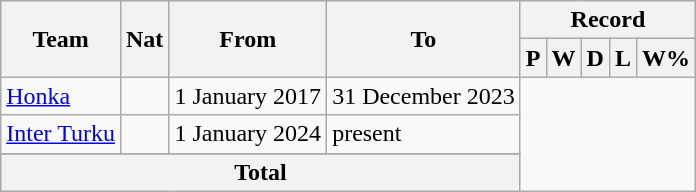<table class="wikitable" style="text-align:center">
<tr>
<th rowspan="2">Team</th>
<th rowspan="2">Nat</th>
<th rowspan="2">From</th>
<th rowspan="2">To</th>
<th colspan="8">Record</th>
</tr>
<tr>
<th>P</th>
<th>W</th>
<th>D</th>
<th>L</th>
<th>W%</th>
</tr>
<tr>
<td align=left><a href='#'>Honka</a></td>
<td></td>
<td align=left>1 January 2017</td>
<td align=left>31 December 2023<br></td>
</tr>
<tr>
<td align=left><a href='#'>Inter Turku</a></td>
<td></td>
<td align=left>1 January 2024</td>
<td align=left>present<br></td>
</tr>
<tr>
</tr>
<tr>
<th colspan="4">Total<br></th>
</tr>
</table>
